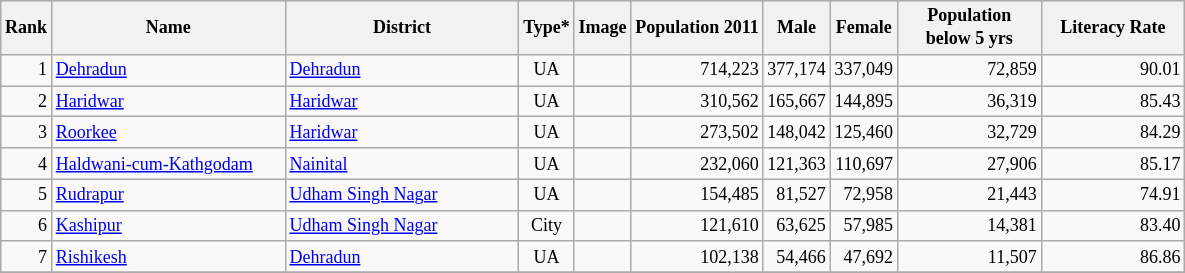<table class="sortable wikitable" style="text-align:center;font-size: 9pt">
<tr>
<th rowspan="1">Rank</th>
<th width="150" rowspan="1">Name</th>
<th width="150" rowspan="1">District</th>
<th rowspan="1">Type*</th>
<th rowspan="1">Image</th>
<th rowspan="1">Population 2011</th>
<th rowspan="1">Male</th>
<th rowspan="1">Female</th>
<th width="90" rowspan="1">Population<br> below 5 yrs</th>
<th width="90" rowspan="1">Literacy Rate</th>
</tr>
<tr>
<td align="right">1</td>
<td align=left><a href='#'>Dehradun</a></td>
<td align=left><a href='#'>Dehradun</a></td>
<td>UA</td>
<td></td>
<td align="right">714,223</td>
<td align="right">377,174</td>
<td align="right">337,049</td>
<td align="right">72,859</td>
<td align="right">90.01</td>
</tr>
<tr>
<td align="right">2</td>
<td align=left><a href='#'>Haridwar</a></td>
<td align=left><a href='#'>Haridwar</a></td>
<td>UA</td>
<td></td>
<td align="right">310,562</td>
<td align="right">165,667</td>
<td align="right">144,895</td>
<td align="right">36,319</td>
<td align="right">85.43</td>
</tr>
<tr>
<td align="right">3</td>
<td align=left><a href='#'>Roorkee</a></td>
<td align=left><a href='#'>Haridwar</a></td>
<td>UA</td>
<td></td>
<td align="right">273,502</td>
<td align="right">148,042</td>
<td align="right">125,460</td>
<td align="right">32,729</td>
<td align="right">84.29</td>
</tr>
<tr>
<td align="right">4</td>
<td align=left><a href='#'>Haldwani-cum-Kathgodam</a></td>
<td align=left><a href='#'>Nainital</a></td>
<td>UA</td>
<td></td>
<td align="right">232,060</td>
<td align="right">121,363</td>
<td align="right">110,697</td>
<td align="right">27,906</td>
<td align="right">85.17</td>
</tr>
<tr>
<td align="right">5</td>
<td align=left><a href='#'>Rudrapur</a></td>
<td align=left><a href='#'>Udham Singh Nagar</a></td>
<td>UA</td>
<td></td>
<td align="right">154,485</td>
<td align="right">81,527</td>
<td align="right">72,958</td>
<td align="right">21,443</td>
<td align="right">74.91</td>
</tr>
<tr>
<td align="right">6</td>
<td align=left><a href='#'>Kashipur</a></td>
<td align=left><a href='#'>Udham Singh Nagar</a></td>
<td>City</td>
<td></td>
<td align="right">121,610</td>
<td align="right">63,625</td>
<td align="right">57,985</td>
<td align="right">14,381</td>
<td align="right">83.40</td>
</tr>
<tr>
<td align="right">7</td>
<td align=left><a href='#'>Rishikesh</a></td>
<td align=left><a href='#'>Dehradun</a></td>
<td>UA</td>
<td></td>
<td align="right">102,138</td>
<td align="right">54,466</td>
<td align="right">47,692</td>
<td align="right">11,507</td>
<td align="right">86.86</td>
</tr>
<tr>
</tr>
</table>
